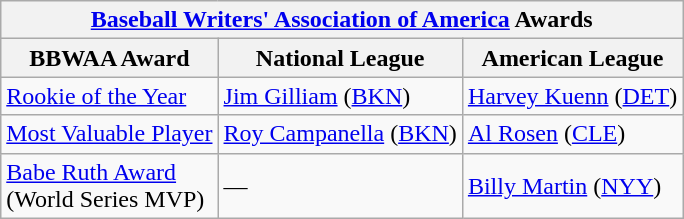<table class="wikitable">
<tr>
<th colspan="3"><a href='#'>Baseball Writers' Association of America</a> Awards</th>
</tr>
<tr>
<th>BBWAA Award</th>
<th>National League</th>
<th>American League</th>
</tr>
<tr>
<td><a href='#'>Rookie of the Year</a></td>
<td><a href='#'>Jim Gilliam</a> (<a href='#'>BKN</a>)</td>
<td><a href='#'>Harvey Kuenn</a> (<a href='#'>DET</a>)</td>
</tr>
<tr>
<td><a href='#'>Most Valuable Player</a></td>
<td><a href='#'>Roy Campanella</a> (<a href='#'>BKN</a>)</td>
<td><a href='#'>Al Rosen</a> (<a href='#'>CLE</a>)</td>
</tr>
<tr>
<td><a href='#'>Babe Ruth Award</a><br>(World Series MVP)</td>
<td>—</td>
<td><a href='#'>Billy Martin</a> (<a href='#'>NYY</a>)</td>
</tr>
</table>
